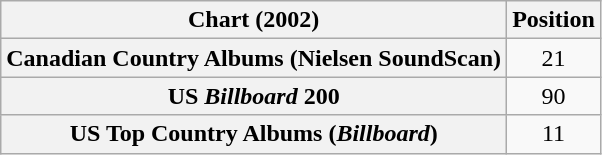<table class="wikitable sortable plainrowheaders" style="text-align:center">
<tr>
<th scope="col">Chart (2002)</th>
<th scope="col">Position</th>
</tr>
<tr>
<th scope="row">Canadian Country Albums (Nielsen SoundScan)</th>
<td>21</td>
</tr>
<tr>
<th scope="row">US <em>Billboard</em> 200</th>
<td>90</td>
</tr>
<tr>
<th scope="row">US Top Country Albums (<em>Billboard</em>)</th>
<td>11</td>
</tr>
</table>
